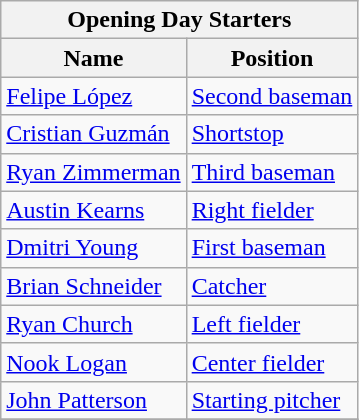<table class="wikitable" style="text-align:left">
<tr>
<th colspan="2">Opening Day Starters</th>
</tr>
<tr>
<th>Name</th>
<th>Position</th>
</tr>
<tr>
<td><a href='#'>Felipe López</a></td>
<td><a href='#'>Second baseman</a></td>
</tr>
<tr>
<td><a href='#'>Cristian Guzmán</a></td>
<td><a href='#'>Shortstop</a></td>
</tr>
<tr>
<td><a href='#'>Ryan Zimmerman</a></td>
<td><a href='#'>Third baseman</a></td>
</tr>
<tr>
<td><a href='#'>Austin Kearns</a></td>
<td><a href='#'>Right fielder</a></td>
</tr>
<tr>
<td><a href='#'>Dmitri Young</a></td>
<td><a href='#'>First baseman</a></td>
</tr>
<tr>
<td><a href='#'>Brian Schneider</a></td>
<td><a href='#'>Catcher</a></td>
</tr>
<tr>
<td><a href='#'>Ryan Church</a></td>
<td><a href='#'>Left fielder</a></td>
</tr>
<tr>
<td><a href='#'>Nook Logan</a></td>
<td><a href='#'>Center fielder</a></td>
</tr>
<tr>
<td><a href='#'>John Patterson</a></td>
<td><a href='#'>Starting pitcher</a></td>
</tr>
<tr>
</tr>
</table>
